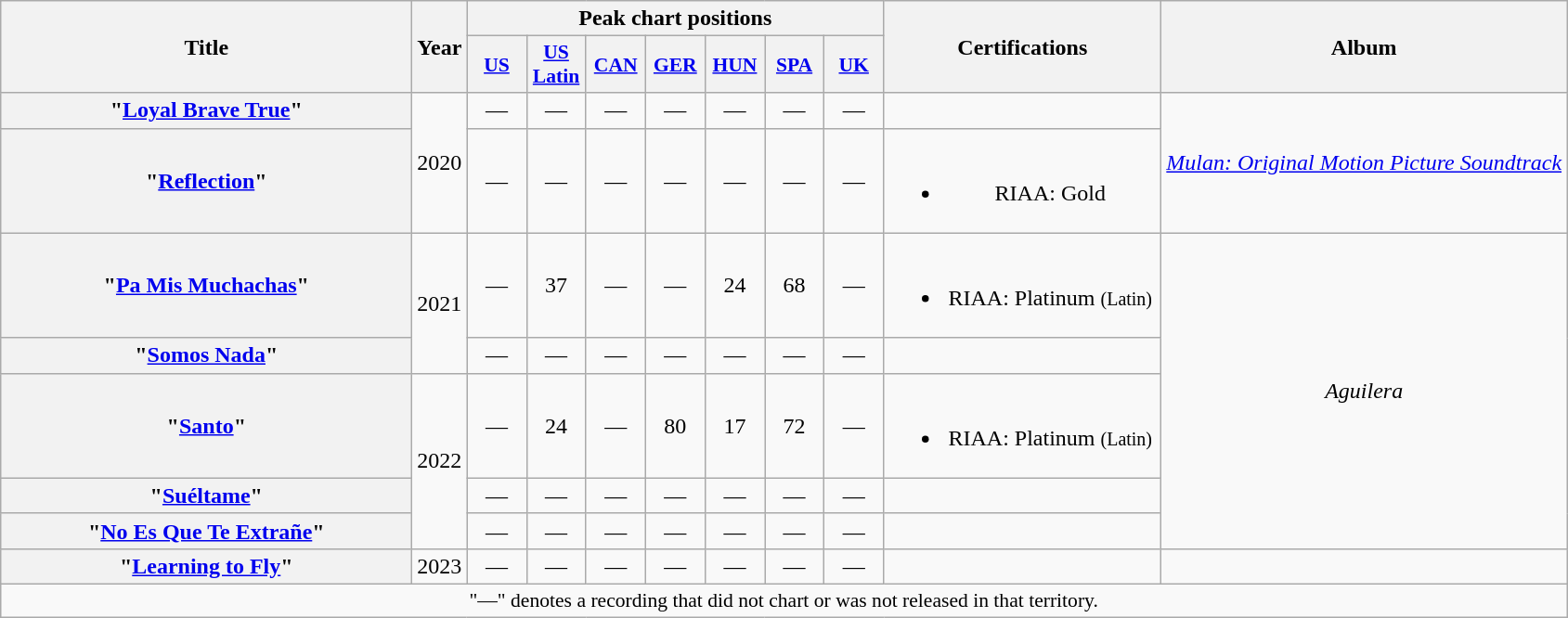<table class="wikitable plainrowheaders" style="text-align:center;" border="1">
<tr>
<th scope="col" rowspan="2" style="width:18em;">Title</th>
<th scope="col" rowspan="2">Year</th>
<th scope="col" colspan="7">Peak chart positions</th>
<th scope="col" rowspan="2" style="width:12em;">Certifications</th>
<th scope="col" rowspan="2">Album</th>
</tr>
<tr>
<th scope="col" style="width:2.5em;font-size:90%;"><a href='#'>US</a><br></th>
<th scope="col" style="width:2.5em; font-size:90%;"><a href='#'>US<br>Latin</a><br></th>
<th scope="col" style="width:2.5em;font-size:90%;"><a href='#'>CAN</a><br></th>
<th scope="col" style="width:2.5em;font-size:90%;"><a href='#'>GER</a><br></th>
<th scope="col" style="width:2.5em; font-size:90%;"><a href='#'>HUN</a><br></th>
<th scope="col" style="width:2.5em; font-size:90%;"><a href='#'>SPA</a><br></th>
<th scope="col" style="width:2.5em;font-size:90%;"><a href='#'>UK</a><br></th>
</tr>
<tr>
<th scope="row">"<a href='#'>Loyal Brave True</a>"</th>
<td rowspan="2">2020</td>
<td>—</td>
<td>—</td>
<td>—</td>
<td>—</td>
<td>—</td>
<td>—</td>
<td>—</td>
<td></td>
<td rowspan="2"><em><a href='#'>Mulan: Original Motion Picture Soundtrack</a></em></td>
</tr>
<tr>
<th scope="row">"<a href='#'>Reflection</a>"</th>
<td>—</td>
<td>—</td>
<td>—</td>
<td>—</td>
<td>—</td>
<td>—</td>
<td>—</td>
<td><br><ul><li>RIAA: Gold</li></ul></td>
</tr>
<tr>
<th scope="row">"<a href='#'>Pa Mis Muchachas</a>" <br></th>
<td rowspan="2">2021</td>
<td>—</td>
<td>37</td>
<td>—</td>
<td>—</td>
<td>24</td>
<td>68</td>
<td>—</td>
<td><br><ul><li>RIAA: Platinum <small>(Latin)</small></li></ul></td>
<td rowspan="5"><em>Aguilera</em></td>
</tr>
<tr>
<th scope="row">"<a href='#'>Somos Nada</a>"</th>
<td>—</td>
<td>—</td>
<td>—</td>
<td>—</td>
<td>—</td>
<td>—</td>
<td>—</td>
<td></td>
</tr>
<tr>
<th scope="row">"<a href='#'>Santo</a>"<br></th>
<td rowspan="3">2022</td>
<td>—</td>
<td>24</td>
<td>—</td>
<td>80</td>
<td>17</td>
<td>72</td>
<td>—</td>
<td><br><ul><li>RIAA: Platinum <small>(Latin)</small></li></ul></td>
</tr>
<tr>
<th scope="row">"<a href='#'>Suéltame</a>" <br></th>
<td>—</td>
<td>—</td>
<td>—</td>
<td>—</td>
<td>—</td>
<td>—</td>
<td>—</td>
<td></td>
</tr>
<tr>
<th scope="row">"<a href='#'>No Es Que Te Extrañe</a>"</th>
<td>—</td>
<td>—</td>
<td>—</td>
<td>—</td>
<td>—</td>
<td>—</td>
<td>—</td>
<td></td>
</tr>
<tr>
<th scope="row">"<a href='#'>Learning to Fly</a>"</th>
<td>2023</td>
<td>—</td>
<td>—</td>
<td>—</td>
<td>—</td>
<td>—</td>
<td>—</td>
<td>—</td>
<td></td>
<td></td>
</tr>
<tr>
<td colspan="15" style="font-size:90%">"—" denotes a recording that did not chart or was not released in that territory.</td>
</tr>
</table>
